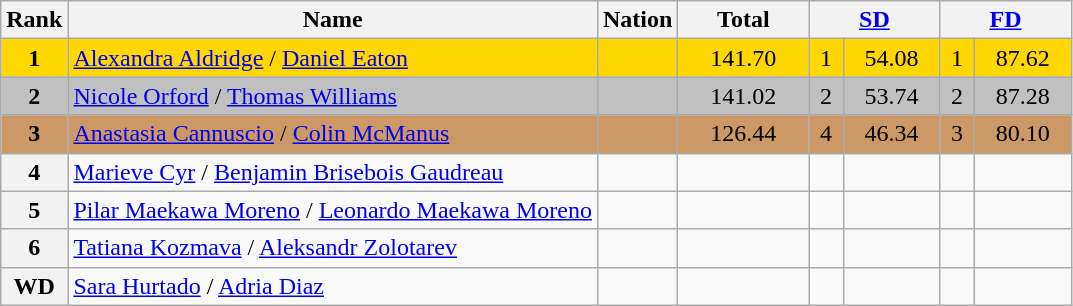<table class="wikitable sortable">
<tr>
<th>Rank</th>
<th>Name</th>
<th>Nation</th>
<th width="80px">Total</th>
<th colspan="2" width="80px"><a href='#'>SD</a></th>
<th colspan="2" width="80px"><a href='#'>FD</a></th>
</tr>
<tr bgcolor="gold">
<td align="center"><strong>1</strong></td>
<td><a href='#'>Alexandra Aldridge</a> / <a href='#'>Daniel Eaton</a></td>
<td></td>
<td align="center">141.70</td>
<td align="center">1</td>
<td align="center">54.08</td>
<td align="center">1</td>
<td align="center">87.62</td>
</tr>
<tr bgcolor="silver">
<td align="center"><strong>2</strong></td>
<td><a href='#'>Nicole Orford</a> / <a href='#'>Thomas Williams</a></td>
<td></td>
<td align="center">141.02</td>
<td align="center">2</td>
<td align="center">53.74</td>
<td align="center">2</td>
<td align="center">87.28</td>
</tr>
<tr bgcolor="cc9966">
<td align="center"><strong>3</strong></td>
<td><a href='#'>Anastasia Cannuscio</a> / <a href='#'>Colin McManus</a></td>
<td></td>
<td align="center">126.44</td>
<td align="center">4</td>
<td align="center">46.34</td>
<td align="center">3</td>
<td align="center">80.10</td>
</tr>
<tr>
<th>4</th>
<td><a href='#'>Marieve Cyr</a> / <a href='#'>Benjamin Brisebois Gaudreau</a></td>
<td></td>
<td align="center"></td>
<td align="center"></td>
<td align="center"></td>
<td align="center"></td>
<td align="center"></td>
</tr>
<tr>
<th>5</th>
<td><a href='#'>Pilar Maekawa Moreno</a> / <a href='#'>Leonardo Maekawa Moreno</a></td>
<td></td>
<td align="center"></td>
<td align="center"></td>
<td align="center"></td>
<td align="center"></td>
<td align="center"></td>
</tr>
<tr>
<th>6</th>
<td><a href='#'>Tatiana Kozmava</a> / <a href='#'>Aleksandr Zolotarev</a></td>
<td></td>
<td align="center"></td>
<td align="center"></td>
<td align="center"></td>
<td align="center"></td>
<td align="center"></td>
</tr>
<tr>
<th>WD</th>
<td><a href='#'>Sara Hurtado</a> / <a href='#'>Adria Diaz</a></td>
<td></td>
<td align="center"></td>
<td align="center"></td>
<td align="center"></td>
<td align="center"></td>
<td align="center"></td>
</tr>
</table>
